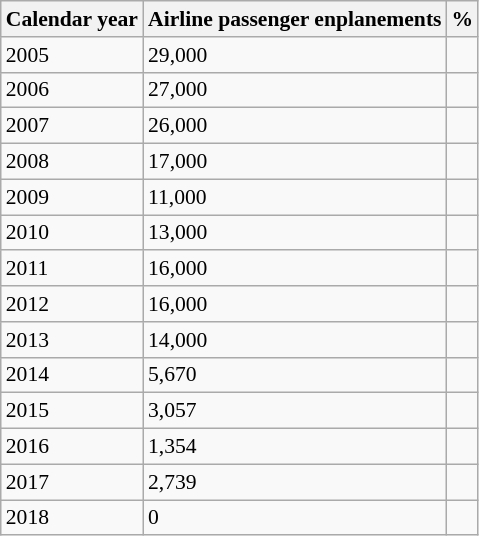<table class="wikitable sortable" style="font-size: 90%;">
<tr>
<th>Calendar year</th>
<th>Airline passenger enplanements</th>
<th>%</th>
</tr>
<tr>
<td>2005</td>
<td>29,000</td>
<td></td>
</tr>
<tr>
<td>2006</td>
<td>27,000</td>
<td></td>
</tr>
<tr>
<td>2007</td>
<td>26,000</td>
<td></td>
</tr>
<tr>
<td>2008</td>
<td>17,000</td>
<td></td>
</tr>
<tr>
<td>2009</td>
<td>11,000</td>
<td></td>
</tr>
<tr>
<td>2010</td>
<td>13,000</td>
<td></td>
</tr>
<tr>
<td>2011</td>
<td>16,000</td>
<td></td>
</tr>
<tr>
<td>2012</td>
<td>16,000</td>
<td></td>
</tr>
<tr>
<td>2013</td>
<td>14,000</td>
<td></td>
</tr>
<tr>
<td>2014</td>
<td>5,670</td>
<td></td>
</tr>
<tr>
<td>2015</td>
<td>3,057</td>
<td></td>
</tr>
<tr>
<td>2016</td>
<td>1,354</td>
<td></td>
</tr>
<tr>
<td>2017</td>
<td>2,739</td>
<td></td>
</tr>
<tr>
<td>2018</td>
<td>0</td>
<td></td>
</tr>
</table>
